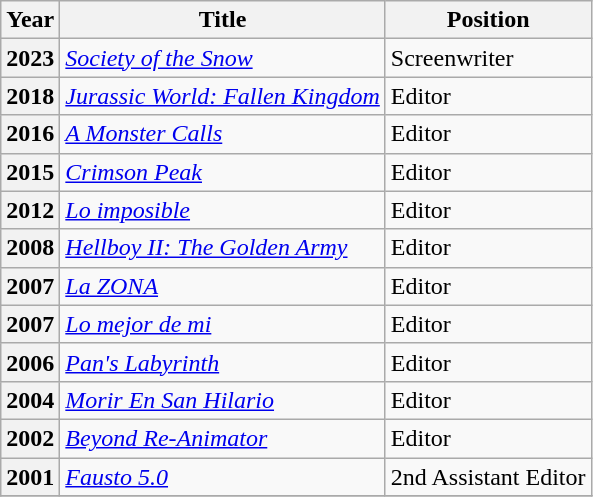<table class="wikitable plainrowheaders sortable">
<tr>
<th scope="col">Year</th>
<th scope="col">Title</th>
<th scope="col">Position</th>
</tr>
<tr>
<th scope="row">2023</th>
<td><em><a href='#'>Society of the Snow</a></em></td>
<td>Screenwriter</td>
</tr>
<tr>
<th scope="row">2018</th>
<td><em><a href='#'>Jurassic World: Fallen Kingdom</a></em></td>
<td>Editor</td>
</tr>
<tr>
<th scope="row">2016</th>
<td><em><a href='#'>A Monster Calls</a></em></td>
<td>Editor</td>
</tr>
<tr>
<th scope="row">2015</th>
<td><em><a href='#'>Crimson Peak</a></em></td>
<td>Editor</td>
</tr>
<tr>
<th scope="row">2012</th>
<td><em><a href='#'>Lo imposible</a></em></td>
<td>Editor</td>
</tr>
<tr>
<th scope="row">2008</th>
<td><em><a href='#'>Hellboy II: The Golden Army</a></em></td>
<td>Editor</td>
</tr>
<tr>
<th scope="row">2007</th>
<td><em><a href='#'>La ZONA</a></em></td>
<td>Editor</td>
</tr>
<tr>
<th scope="row">2007</th>
<td><em><a href='#'>Lo mejor de mi</a></em></td>
<td>Editor</td>
</tr>
<tr>
<th scope="row">2006</th>
<td><em><a href='#'>Pan's Labyrinth</a></em></td>
<td>Editor</td>
</tr>
<tr>
<th scope="row">2004</th>
<td><em><a href='#'>Morir En San Hilario</a></em></td>
<td>Editor</td>
</tr>
<tr>
<th scope="row">2002</th>
<td><em><a href='#'>Beyond Re-Animator</a></em></td>
<td>Editor</td>
</tr>
<tr>
<th scope="row">2001</th>
<td><em><a href='#'>Fausto 5.0</a></em></td>
<td>2nd Assistant Editor</td>
</tr>
<tr>
</tr>
</table>
